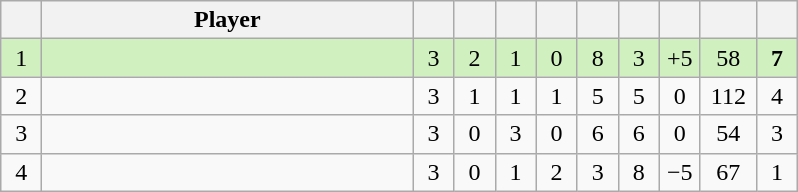<table class="wikitable" style="text-align:center; margin: 1em auto 1em auto, align:left">
<tr>
<th width=20></th>
<th width=240>Player</th>
<th width=20></th>
<th width=20></th>
<th width=20></th>
<th width=20></th>
<th width=20></th>
<th width=20></th>
<th width=20></th>
<th width=30></th>
<th width=20></th>
</tr>
<tr style="background:#D0F0C0;">
<td>1</td>
<td align=left></td>
<td>3</td>
<td>2</td>
<td>1</td>
<td>0</td>
<td>8</td>
<td>3</td>
<td>+5</td>
<td>58</td>
<td><strong>7</strong></td>
</tr>
<tr style=>
<td>2</td>
<td align=left></td>
<td>3</td>
<td>1</td>
<td>1</td>
<td>1</td>
<td>5</td>
<td>5</td>
<td>0</td>
<td>112</td>
<td>4</td>
</tr>
<tr style=>
<td>3</td>
<td align=left></td>
<td>3</td>
<td>0</td>
<td>3</td>
<td>0</td>
<td>6</td>
<td>6</td>
<td>0</td>
<td>54</td>
<td>3</td>
</tr>
<tr style=>
<td>4</td>
<td align=left></td>
<td>3</td>
<td>0</td>
<td>1</td>
<td>2</td>
<td>3</td>
<td>8</td>
<td>−5</td>
<td>67</td>
<td>1</td>
</tr>
</table>
